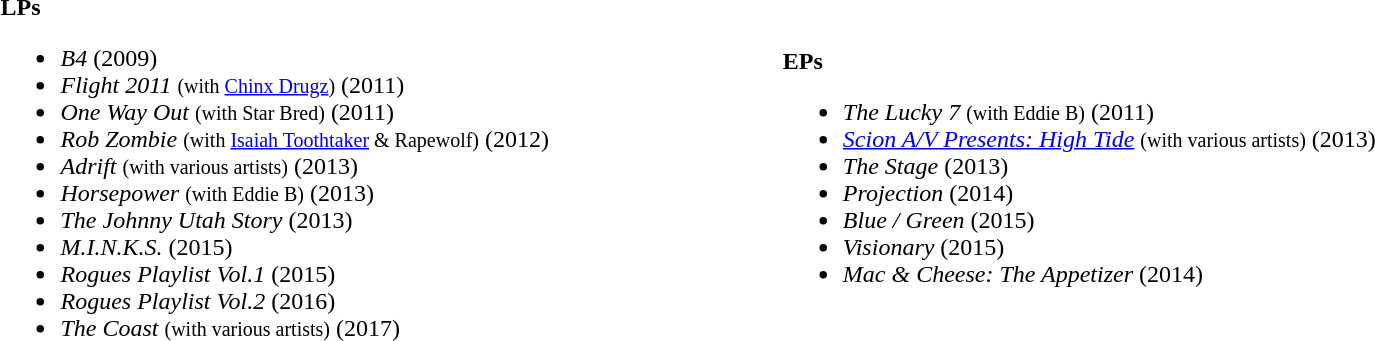<table width="86%">
<tr>
<td><br><strong>LPs</strong><ul><li><em>B4</em>  (2009)</li><li><em>Flight 2011</em> <small>(with <a href='#'>Chinx Drugz</a>)</small> (2011)</li><li><em>One Way Out</em> <small>(with Star Bred)</small> (2011)</li><li><em>Rob Zombie</em> <small>(with <a href='#'>Isaiah Toothtaker</a> & Rapewolf)</small> (2012)</li><li><em>Adrift</em> <small>(with various artists)</small> (2013)</li><li><em>Horsepower</em> <small>(with Eddie B)</small> (2013)</li><li><em>The Johnny Utah Story</em>  (2013)</li><li><em>M.I.N.K.S.</em>  (2015)</li><li><em>Rogues Playlist Vol.1</em>  (2015)</li><li><em>Rogues Playlist Vol.2</em>  (2016)</li><li><em>The Coast</em> <small>(with various artists)</small> (2017)</li></ul></td>
<td><br><strong>EPs</strong><ul><li><em>The Lucky 7</em> <small>(with Eddie B)</small> (2011)</li><li><em><a href='#'>Scion A/V Presents: High Tide</a></em> <small>(with various artists)</small> (2013)</li><li><em>The Stage</em>  (2013)</li><li><em>Projection</em>  (2014)</li><li><em>Blue / Green</em>  (2015)</li><li><em>Visionary</em>  (2015)</li><li><em>Mac & Cheese: The Appetizer</em>  (2014)</li></ul></td>
</tr>
</table>
